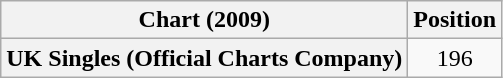<table class="wikitable sortable plainrowheaders" style="text-align:center">
<tr>
<th>Chart (2009)</th>
<th>Position</th>
</tr>
<tr>
<th scope="row">UK Singles (Official Charts Company)</th>
<td style="text-align:center;">196</td>
</tr>
</table>
